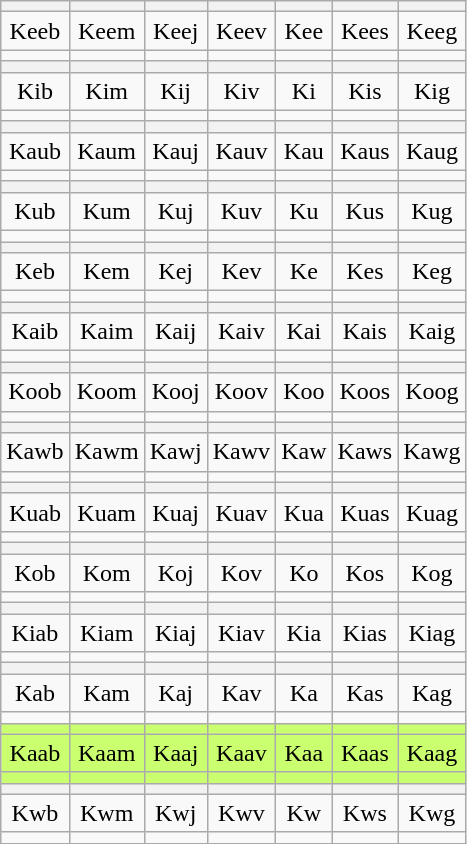<table class="wikitable">
<tr align="center">
<th></th>
<th></th>
<th></th>
<th></th>
<th></th>
<th></th>
<th></th>
</tr>
<tr align="center">
<td>Keeb</td>
<td>Keem</td>
<td>Keej</td>
<td>Keev</td>
<td>Kee</td>
<td>Kees</td>
<td>Keeg</td>
</tr>
<tr align="center">
<td></td>
<td></td>
<td></td>
<td></td>
<td></td>
<td></td>
<td></td>
</tr>
<tr align="center">
<th></th>
<th></th>
<th></th>
<th></th>
<th></th>
<th></th>
<th></th>
</tr>
<tr align="center">
<td>Kib</td>
<td>Kim</td>
<td>Kij</td>
<td>Kiv</td>
<td>Ki</td>
<td>Kis</td>
<td>Kig</td>
</tr>
<tr align="center">
<td></td>
<td></td>
<td></td>
<td></td>
<td></td>
<td></td>
<td></td>
</tr>
<tr align="center">
<th></th>
<th></th>
<th></th>
<th></th>
<th></th>
<th></th>
<th></th>
</tr>
<tr align="center">
<td>Kaub</td>
<td>Kaum</td>
<td>Kauj</td>
<td>Kauv</td>
<td>Kau</td>
<td>Kaus</td>
<td>Kaug</td>
</tr>
<tr align="center">
<td></td>
<td></td>
<td></td>
<td></td>
<td></td>
<td></td>
<td></td>
</tr>
<tr align="center">
<th></th>
<th></th>
<th></th>
<th></th>
<th></th>
<th></th>
<th></th>
</tr>
<tr align="center">
<td>Kub</td>
<td>Kum</td>
<td>Kuj</td>
<td>Kuv</td>
<td>Ku</td>
<td>Kus</td>
<td>Kug</td>
</tr>
<tr align="center">
<td></td>
<td></td>
<td></td>
<td></td>
<td></td>
<td></td>
<td></td>
</tr>
<tr align="center">
<th></th>
<th></th>
<th></th>
<th></th>
<th></th>
<th></th>
<th></th>
</tr>
<tr align="center">
<td>Keb</td>
<td>Kem</td>
<td>Kej</td>
<td>Kev</td>
<td>Ke</td>
<td>Kes</td>
<td>Keg</td>
</tr>
<tr align="center">
<td></td>
<td></td>
<td></td>
<td></td>
<td></td>
<td></td>
<td></td>
</tr>
<tr align="center">
<th></th>
<th></th>
<th></th>
<th></th>
<th></th>
<th></th>
<th></th>
</tr>
<tr align="center">
<td>Kaib</td>
<td>Kaim</td>
<td>Kaij</td>
<td>Kaiv</td>
<td>Kai</td>
<td>Kais</td>
<td>Kaig</td>
</tr>
<tr align="center">
<td></td>
<td></td>
<td></td>
<td></td>
<td></td>
<td></td>
<td></td>
</tr>
<tr align="center">
<th></th>
<th></th>
<th></th>
<th></th>
<th></th>
<th></th>
<th></th>
</tr>
<tr align="center">
<td>Koob</td>
<td>Koom</td>
<td>Kooj</td>
<td>Koov</td>
<td>Koo</td>
<td>Koos</td>
<td>Koog</td>
</tr>
<tr align="center">
<td></td>
<td></td>
<td></td>
<td></td>
<td></td>
<td></td>
<td></td>
</tr>
<tr align="center">
<th></th>
<th></th>
<th></th>
<th></th>
<th></th>
<th></th>
<th></th>
</tr>
<tr align="center">
<td>Kawb</td>
<td>Kawm</td>
<td>Kawj</td>
<td>Kawv</td>
<td>Kaw</td>
<td>Kaws</td>
<td>Kawg</td>
</tr>
<tr align="center">
<td></td>
<td></td>
<td></td>
<td></td>
<td></td>
<td></td>
<td></td>
</tr>
<tr align="center">
<th></th>
<th></th>
<th></th>
<th></th>
<th></th>
<th></th>
<th></th>
</tr>
<tr align="center">
<td>Kuab</td>
<td>Kuam</td>
<td>Kuaj</td>
<td>Kuav</td>
<td>Kua</td>
<td>Kuas</td>
<td>Kuag</td>
</tr>
<tr align="center">
<td></td>
<td></td>
<td></td>
<td></td>
<td></td>
<td></td>
<td></td>
</tr>
<tr align="center">
<th></th>
<th></th>
<th></th>
<th></th>
<th></th>
<th></th>
<th></th>
</tr>
<tr align="center">
<td>Kob</td>
<td>Kom</td>
<td>Koj</td>
<td>Kov</td>
<td>Ko</td>
<td>Kos</td>
<td>Kog</td>
</tr>
<tr align="center">
<td></td>
<td></td>
<td></td>
<td></td>
<td></td>
<td></td>
<td></td>
</tr>
<tr align="center">
<th></th>
<th></th>
<th></th>
<th></th>
<th></th>
<th></th>
<th></th>
</tr>
<tr align="center">
<td>Kiab</td>
<td>Kiam</td>
<td>Kiaj</td>
<td>Kiav</td>
<td>Kia</td>
<td>Kias</td>
<td>Kiag</td>
</tr>
<tr align="center">
<td></td>
<td></td>
<td></td>
<td></td>
<td></td>
<td></td>
<td></td>
</tr>
<tr align="center">
<th></th>
<th></th>
<th></th>
<th></th>
<th></th>
<th></th>
<th></th>
</tr>
<tr align="center">
<td>Kab</td>
<td>Kam</td>
<td>Kaj</td>
<td>Kav</td>
<td>Ka</td>
<td>Kas</td>
<td>Kag</td>
</tr>
<tr align="center">
<td></td>
<td></td>
<td></td>
<td></td>
<td></td>
<td></td>
<td></td>
</tr>
<tr align="center">
<td style="background:#CAFF70;"><strong></strong></td>
<td style="background:#CAFF70;"><strong></strong></td>
<td style="background:#CAFF70;"><strong></strong></td>
<td style="background:#CAFF70;"><strong></strong></td>
<td style="background:#CAFF70;"><strong></strong></td>
<td style="background:#CAFF70;"><strong></strong></td>
<td style="background:#CAFF70;"><strong></strong></td>
</tr>
<tr align="center">
<td style="background:#CAFF70;">Kaab</td>
<td style="background:#CAFF70;">Kaam</td>
<td style="background:#CAFF70;">Kaaj</td>
<td style="background:#CAFF70;">Kaav</td>
<td style="background:#CAFF70;">Kaa</td>
<td style="background:#CAFF70;">Kaas</td>
<td style="background:#CAFF70;">Kaag</td>
</tr>
<tr align="center">
<td style="background:#CAFF70;"></td>
<td style="background:#CAFF70;"></td>
<td style="background:#CAFF70;"></td>
<td style="background:#CAFF70;"></td>
<td style="background:#CAFF70;"></td>
<td style="background:#CAFF70;"></td>
<td style="background:#CAFF70;"></td>
</tr>
<tr align="center">
<th></th>
<th></th>
<th></th>
<th></th>
<th></th>
<th></th>
<th></th>
</tr>
<tr align="center">
<td>Kwb</td>
<td>Kwm</td>
<td>Kwj</td>
<td>Kwv</td>
<td>Kw</td>
<td>Kws</td>
<td>Kwg</td>
</tr>
<tr align="center">
<td></td>
<td></td>
<td></td>
<td></td>
<td></td>
<td></td>
<td></td>
</tr>
</table>
